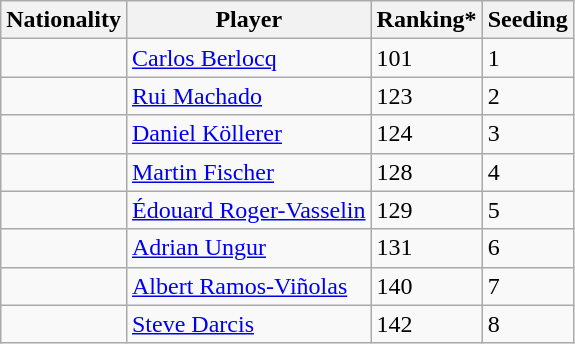<table class="wikitable">
<tr>
<th>Nationality</th>
<th>Player</th>
<th>Ranking*</th>
<th>Seeding</th>
</tr>
<tr>
<td></td>
<td><a href='#'>Carlos Berlocq</a></td>
<td>101</td>
<td>1</td>
</tr>
<tr>
<td></td>
<td><a href='#'>Rui Machado</a></td>
<td>123</td>
<td>2</td>
</tr>
<tr>
<td></td>
<td><a href='#'>Daniel Köllerer</a></td>
<td>124</td>
<td>3</td>
</tr>
<tr>
<td></td>
<td><a href='#'>Martin Fischer</a></td>
<td>128</td>
<td>4</td>
</tr>
<tr>
<td></td>
<td><a href='#'>Édouard Roger-Vasselin</a></td>
<td>129</td>
<td>5</td>
</tr>
<tr>
<td></td>
<td><a href='#'>Adrian Ungur</a></td>
<td>131</td>
<td>6</td>
</tr>
<tr>
<td></td>
<td><a href='#'>Albert Ramos-Viñolas</a></td>
<td>140</td>
<td>7</td>
</tr>
<tr>
<td></td>
<td><a href='#'>Steve Darcis</a></td>
<td>142</td>
<td>8</td>
</tr>
</table>
